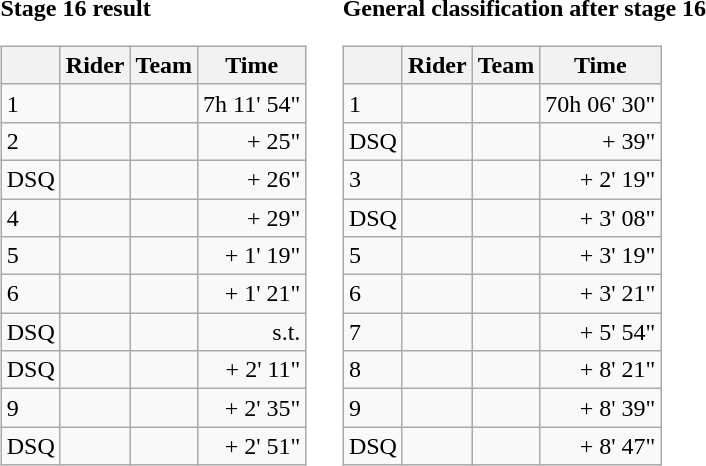<table>
<tr>
<td><strong>Stage 16 result</strong><br><table class="wikitable">
<tr>
<th></th>
<th>Rider</th>
<th>Team</th>
<th>Time</th>
</tr>
<tr>
<td>1</td>
<td></td>
<td></td>
<td align="right">7h 11' 54"</td>
</tr>
<tr>
<td>2</td>
<td> </td>
<td></td>
<td align="right">+ 25"</td>
</tr>
<tr>
<td>DSQ</td>
<td><del></del> </td>
<td><del></del></td>
<td align="right">+ 26"</td>
</tr>
<tr>
<td>4</td>
<td></td>
<td></td>
<td align="right">+ 29"</td>
</tr>
<tr>
<td>5</td>
<td> </td>
<td></td>
<td align="right">+ 1' 19"</td>
</tr>
<tr>
<td>6</td>
<td></td>
<td></td>
<td align="right">+ 1' 21"</td>
</tr>
<tr>
<td>DSQ</td>
<td><del></del></td>
<td><del></del></td>
<td align="right">s.t.</td>
</tr>
<tr>
<td>DSQ</td>
<td><del></del></td>
<td><del></del></td>
<td align="right">+ 2' 11"</td>
</tr>
<tr>
<td>9</td>
<td></td>
<td></td>
<td align="right">+ 2' 35"</td>
</tr>
<tr>
<td>DSQ</td>
<td><del></del></td>
<td><del></del></td>
<td align="right">+ 2' 51"</td>
</tr>
</table>
</td>
<td></td>
<td><strong>General classification after stage 16</strong><br><table class="wikitable">
<tr>
<th></th>
<th>Rider</th>
<th>Team</th>
<th>Time</th>
</tr>
<tr>
<td>1</td>
<td> </td>
<td></td>
<td align="right">70h 06' 30"</td>
</tr>
<tr>
<td>DSQ</td>
<td><del></del> </td>
<td><del></del></td>
<td align="right">+ 39"</td>
</tr>
<tr>
<td>3</td>
<td></td>
<td></td>
<td align="right">+ 2' 19"</td>
</tr>
<tr>
<td>DSQ</td>
<td><del></del></td>
<td><del></del></td>
<td align="right">+ 3' 08"</td>
</tr>
<tr>
<td>5</td>
<td></td>
<td></td>
<td align="right">+ 3' 19"</td>
</tr>
<tr>
<td>6</td>
<td></td>
<td></td>
<td align="right">+ 3' 21"</td>
</tr>
<tr>
<td>7</td>
<td></td>
<td></td>
<td align="right">+ 5' 54"</td>
</tr>
<tr>
<td>8</td>
<td> </td>
<td></td>
<td align="right">+ 8' 21"</td>
</tr>
<tr>
<td>9</td>
<td></td>
<td></td>
<td align="right">+ 8' 39"</td>
</tr>
<tr>
<td>DSQ</td>
<td><del></del></td>
<td><del></del></td>
<td align="right">+ 8' 47"</td>
</tr>
</table>
</td>
</tr>
</table>
